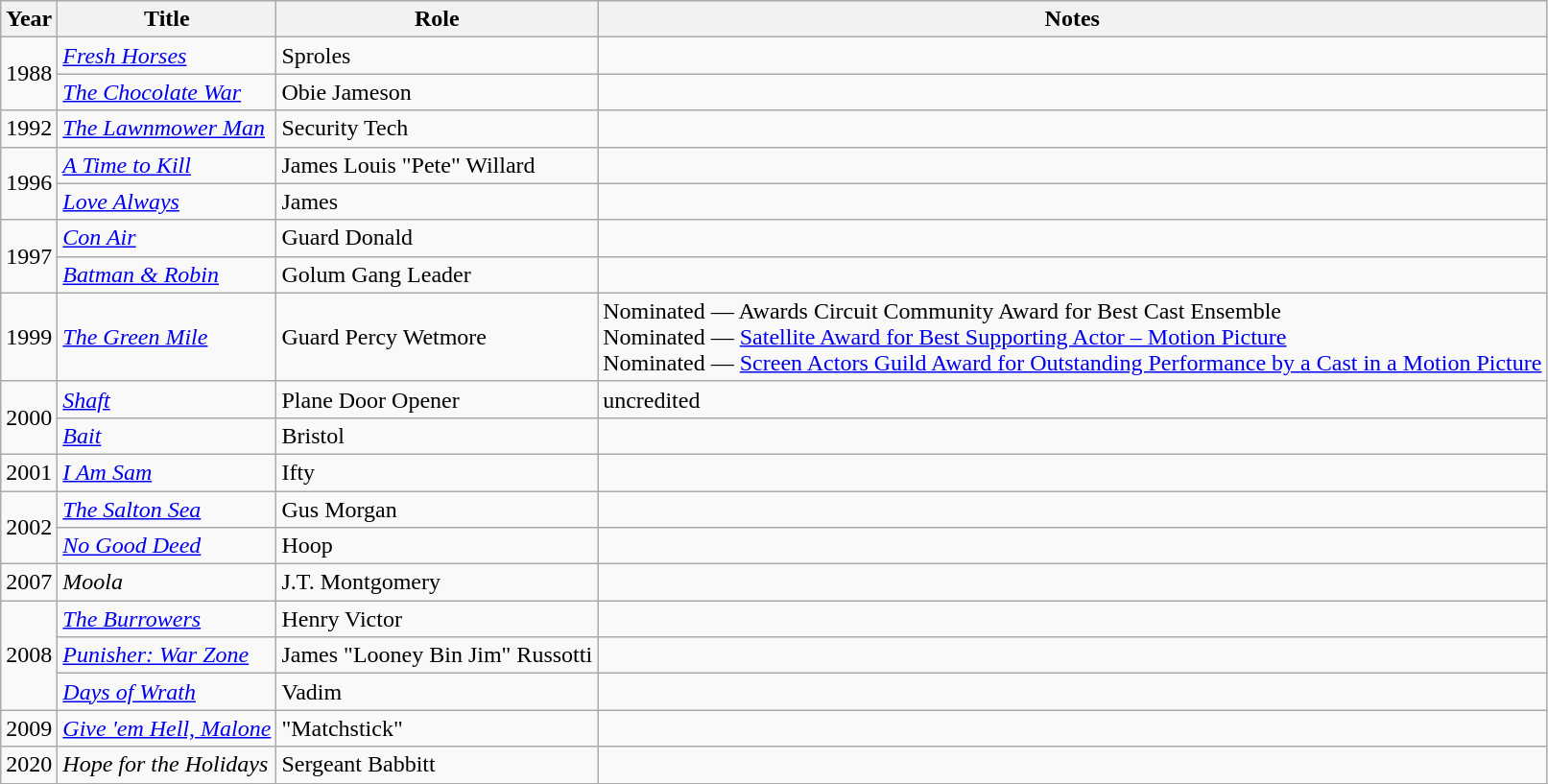<table class="wikitable sortable">
<tr>
<th>Year</th>
<th>Title</th>
<th>Role</th>
<th class="unsortable">Notes</th>
</tr>
<tr>
<td rowspan="2">1988</td>
<td><em><a href='#'>Fresh Horses</a></em></td>
<td>Sproles</td>
<td></td>
</tr>
<tr>
<td><em><a href='#'>The Chocolate War</a></em></td>
<td>Obie Jameson</td>
<td></td>
</tr>
<tr>
<td>1992</td>
<td><em><a href='#'>The Lawnmower Man</a></em></td>
<td>Security Tech</td>
<td></td>
</tr>
<tr>
<td rowspan="2">1996</td>
<td><em><a href='#'>A Time to Kill</a></em></td>
<td>James Louis "Pete" Willard</td>
<td></td>
</tr>
<tr>
<td><em><a href='#'>Love Always</a></em></td>
<td>James</td>
<td></td>
</tr>
<tr>
<td rowspan="2">1997</td>
<td><em><a href='#'>Con Air</a></em></td>
<td>Guard Donald</td>
<td></td>
</tr>
<tr>
<td><em><a href='#'>Batman & Robin</a></em></td>
<td>Golum Gang Leader</td>
<td></td>
</tr>
<tr>
<td>1999</td>
<td><em><a href='#'>The Green Mile</a></em></td>
<td>Guard Percy Wetmore</td>
<td>Nominated — Awards Circuit Community Award for Best Cast Ensemble<br>Nominated — <a href='#'>Satellite Award for Best Supporting Actor – Motion Picture</a><br>Nominated — <a href='#'>Screen Actors Guild Award for Outstanding Performance by a Cast in a Motion Picture</a></td>
</tr>
<tr>
<td rowspan="2">2000</td>
<td><em><a href='#'>Shaft</a></em></td>
<td>Plane Door Opener</td>
<td>uncredited</td>
</tr>
<tr>
<td><em><a href='#'>Bait</a></em></td>
<td>Bristol</td>
<td></td>
</tr>
<tr>
<td>2001</td>
<td><em><a href='#'>I Am Sam</a></em></td>
<td>Ifty</td>
<td></td>
</tr>
<tr>
<td rowspan="2">2002</td>
<td><em><a href='#'>The Salton Sea</a></em></td>
<td>Gus Morgan</td>
<td></td>
</tr>
<tr>
<td><em><a href='#'>No Good Deed</a></em></td>
<td>Hoop</td>
<td></td>
</tr>
<tr>
<td>2007</td>
<td><em>Moola</em></td>
<td>J.T. Montgomery</td>
<td></td>
</tr>
<tr>
<td rowspan="3">2008</td>
<td><em><a href='#'>The Burrowers</a></em></td>
<td>Henry Victor</td>
<td></td>
</tr>
<tr>
<td><em><a href='#'>Punisher: War Zone</a></em></td>
<td>James "Looney Bin Jim" Russotti</td>
<td></td>
</tr>
<tr>
<td><em><a href='#'>Days of Wrath</a></em></td>
<td>Vadim</td>
<td></td>
</tr>
<tr>
<td>2009</td>
<td><em><a href='#'>Give 'em Hell, Malone</a></em></td>
<td>"Matchstick"</td>
<td></td>
</tr>
<tr>
<td>2020</td>
<td><em>Hope for the Holidays</em></td>
<td>Sergeant Babbitt</td>
<td></td>
</tr>
<tr>
</tr>
</table>
